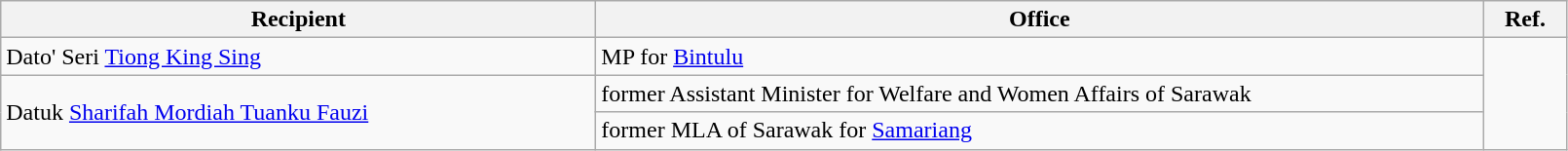<table class="wikitable">
<tr>
<th width=400>Recipient</th>
<th width=600>Office</th>
<th width=50>Ref.</th>
</tr>
<tr>
<td>Dato' Seri <a href='#'>Tiong King Sing</a></td>
<td>MP for <a href='#'>Bintulu</a></td>
<td rowspan="3" align=center></td>
</tr>
<tr>
<td rowspan="2">Datuk <a href='#'>Sharifah Mordiah Tuanku Fauzi</a></td>
<td>former Assistant Minister for Welfare and Women Affairs of Sarawak</td>
</tr>
<tr>
<td>former MLA of Sarawak for <a href='#'>Samariang</a></td>
</tr>
</table>
